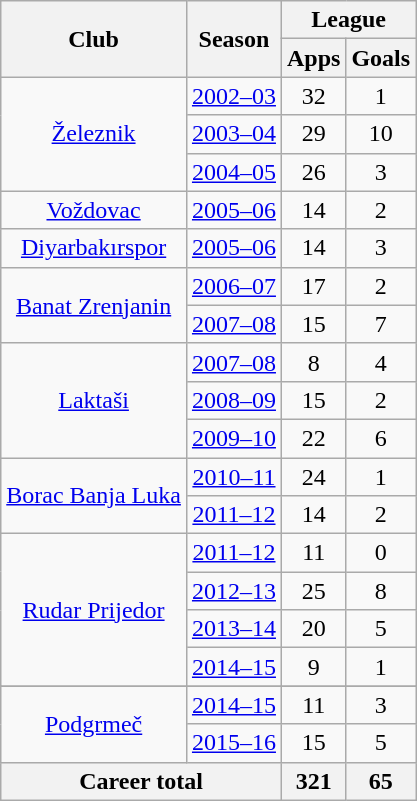<table class="wikitable" style="text-align:center">
<tr>
<th rowspan="2">Club</th>
<th rowspan="2">Season</th>
<th colspan="2">League</th>
</tr>
<tr>
<th>Apps</th>
<th>Goals</th>
</tr>
<tr>
<td rowspan="3"><a href='#'>Železnik</a></td>
<td><a href='#'>2002–03</a></td>
<td>32</td>
<td>1</td>
</tr>
<tr>
<td><a href='#'>2003–04</a></td>
<td>29</td>
<td>10</td>
</tr>
<tr>
<td><a href='#'>2004–05</a></td>
<td>26</td>
<td>3</td>
</tr>
<tr>
<td><a href='#'>Voždovac</a></td>
<td><a href='#'>2005–06</a></td>
<td>14</td>
<td>2</td>
</tr>
<tr>
<td><a href='#'>Diyarbakırspor</a></td>
<td><a href='#'>2005–06</a></td>
<td>14</td>
<td>3</td>
</tr>
<tr>
<td rowspan="2"><a href='#'>Banat Zrenjanin</a></td>
<td><a href='#'>2006–07</a></td>
<td>17</td>
<td>2</td>
</tr>
<tr>
<td><a href='#'>2007–08</a></td>
<td>15</td>
<td>7</td>
</tr>
<tr>
<td rowspan="3"><a href='#'>Laktaši</a></td>
<td><a href='#'>2007–08</a></td>
<td>8</td>
<td>4</td>
</tr>
<tr>
<td><a href='#'>2008–09</a></td>
<td>15</td>
<td>2</td>
</tr>
<tr>
<td><a href='#'>2009–10</a></td>
<td>22</td>
<td>6</td>
</tr>
<tr>
<td rowspan="2"><a href='#'>Borac Banja Luka</a></td>
<td><a href='#'>2010–11</a></td>
<td>24</td>
<td>1</td>
</tr>
<tr>
<td><a href='#'>2011–12</a></td>
<td>14</td>
<td>2</td>
</tr>
<tr>
<td rowspan="4"><a href='#'>Rudar Prijedor</a></td>
<td><a href='#'>2011–12</a></td>
<td>11</td>
<td>0</td>
</tr>
<tr>
<td><a href='#'>2012–13</a></td>
<td>25</td>
<td>8</td>
</tr>
<tr>
<td><a href='#'>2013–14</a></td>
<td>20</td>
<td>5</td>
</tr>
<tr>
<td><a href='#'>2014–15</a></td>
<td>9</td>
<td>1</td>
</tr>
<tr>
</tr>
<tr>
<td rowspan="2"><a href='#'>Podgrmeč</a></td>
<td><a href='#'>2014–15</a></td>
<td>11</td>
<td>3</td>
</tr>
<tr>
<td><a href='#'>2015–16</a></td>
<td>15</td>
<td>5</td>
</tr>
<tr>
<th colspan="2">Career total</th>
<th>321</th>
<th>65</th>
</tr>
</table>
